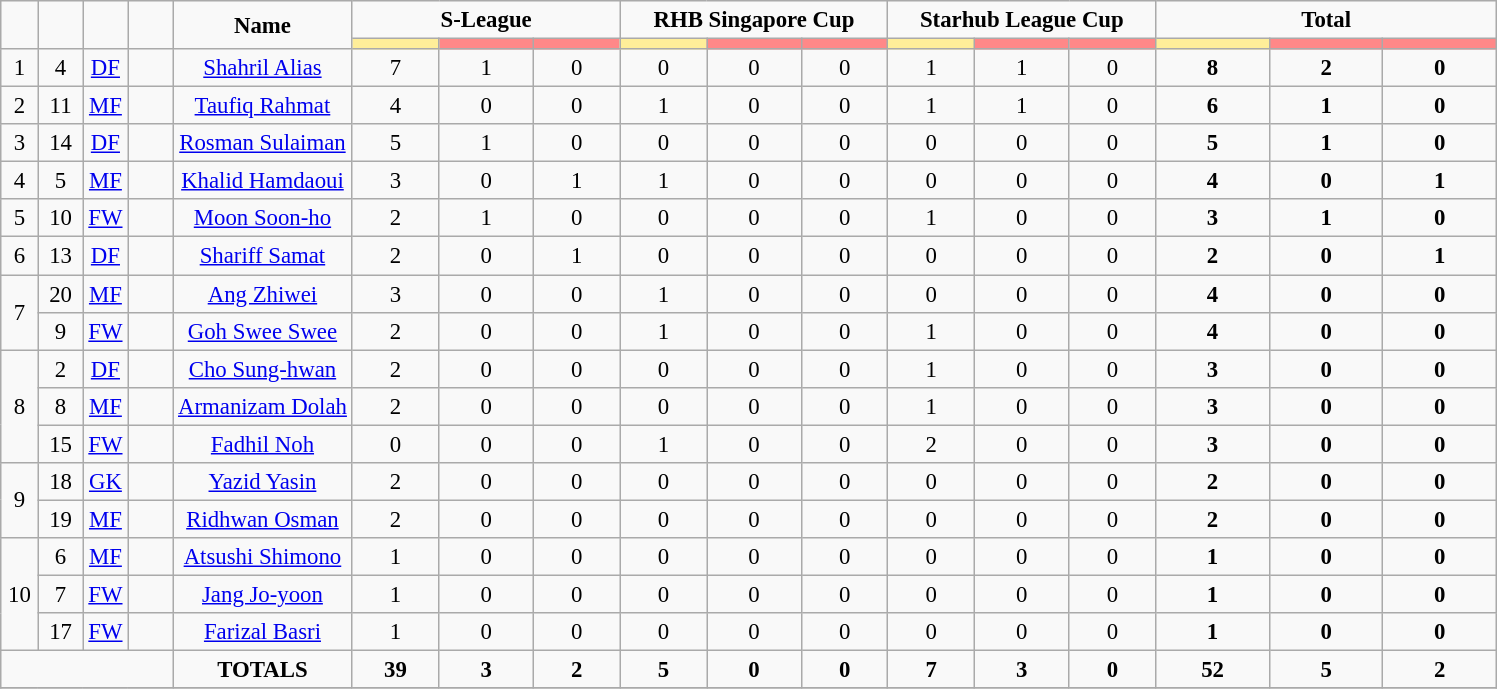<table class="wikitable" style="font-size: 95%; text-align: center;">
<tr>
<td rowspan="2" style="width:2.5%; text-align:center;"><strong></strong></td>
<td rowspan="2" style="width:3%; text-align:center;"><strong></strong></td>
<td rowspan="2" style="width:3%; text-align:center;"><strong></strong></td>
<td rowspan="2" style="width:3%; text-align:center;"><strong></strong></td>
<td rowspan="2" style="width:12%; text-align:center;"><strong>Name</strong></td>
<td colspan="3" style="text-align:center;"><strong>S-League</strong></td>
<td colspan="3" style="text-align:center;"><strong>RHB Singapore Cup</strong></td>
<td colspan="3" style="text-align:center;"><strong>Starhub League Cup</strong></td>
<td colspan="3" style="text-align:center;"><strong>Total</strong></td>
</tr>
<tr>
<th style="width:25px; background:#fe9;"></th>
<th style="width:28px; background:#ff8888;"></th>
<th style="width:25px; background:#ff8888;"></th>
<th style="width:25px; background:#fe9;"></th>
<th style="width:28px; background:#ff8888;"></th>
<th style="width:25px; background:#ff8888;"></th>
<th style="width:25px; background:#fe9;"></th>
<th style="width:28px; background:#ff8888;"></th>
<th style="width:25px; background:#ff8888;"></th>
<th style="width:35px; background:#fe9;"></th>
<th style="width:35px; background:#ff8888;"></th>
<th style="width:35px; background:#ff8888;"></th>
</tr>
<tr>
<td rowspan="1">1</td>
<td>4</td>
<td><a href='#'>DF</a></td>
<td></td>
<td><a href='#'>Shahril Alias</a></td>
<td>7</td>
<td>1</td>
<td>0</td>
<td>0</td>
<td>0</td>
<td>0</td>
<td>1</td>
<td>1</td>
<td>0</td>
<td><strong>8</strong></td>
<td><strong>2</strong></td>
<td><strong>0</strong></td>
</tr>
<tr>
<td rowspan="1">2</td>
<td>11</td>
<td><a href='#'>MF</a></td>
<td></td>
<td><a href='#'>Taufiq Rahmat</a></td>
<td>4</td>
<td>0</td>
<td>0</td>
<td>1</td>
<td>0</td>
<td>0</td>
<td>1</td>
<td>1</td>
<td>0</td>
<td><strong>6</strong></td>
<td><strong>1</strong></td>
<td><strong>0</strong></td>
</tr>
<tr>
<td rowspan="1">3</td>
<td>14</td>
<td><a href='#'>DF</a></td>
<td></td>
<td><a href='#'>Rosman Sulaiman</a></td>
<td>5</td>
<td>1</td>
<td>0</td>
<td>0</td>
<td>0</td>
<td>0</td>
<td>0</td>
<td>0</td>
<td>0</td>
<td><strong>5</strong></td>
<td><strong>1</strong></td>
<td><strong>0</strong></td>
</tr>
<tr>
<td rowspan="1">4</td>
<td>5</td>
<td><a href='#'>MF</a></td>
<td></td>
<td><a href='#'>Khalid Hamdaoui</a></td>
<td>3</td>
<td>0</td>
<td>1</td>
<td>1</td>
<td>0</td>
<td>0</td>
<td>0</td>
<td>0</td>
<td>0</td>
<td><strong>4</strong></td>
<td><strong>0</strong></td>
<td><strong>1</strong></td>
</tr>
<tr>
<td rowspan="1">5</td>
<td>10</td>
<td><a href='#'>FW</a></td>
<td></td>
<td><a href='#'>Moon Soon-ho</a></td>
<td>2</td>
<td>1</td>
<td>0</td>
<td>0</td>
<td>0</td>
<td>0</td>
<td>1</td>
<td>0</td>
<td>0</td>
<td><strong>3</strong></td>
<td><strong>1</strong></td>
<td><strong>0</strong></td>
</tr>
<tr>
<td rowspan="1">6</td>
<td>13</td>
<td><a href='#'>DF</a></td>
<td></td>
<td><a href='#'>Shariff Samat</a></td>
<td>2</td>
<td>0</td>
<td>1</td>
<td>0</td>
<td>0</td>
<td>0</td>
<td>0</td>
<td>0</td>
<td>0</td>
<td><strong>2</strong></td>
<td><strong>0</strong></td>
<td><strong>1</strong></td>
</tr>
<tr>
<td rowspan="2">7</td>
<td>20</td>
<td><a href='#'>MF</a></td>
<td></td>
<td><a href='#'>Ang Zhiwei</a></td>
<td>3</td>
<td>0</td>
<td>0</td>
<td>1</td>
<td>0</td>
<td>0</td>
<td>0</td>
<td>0</td>
<td>0</td>
<td><strong>4</strong></td>
<td><strong>0</strong></td>
<td><strong>0</strong></td>
</tr>
<tr>
<td>9</td>
<td><a href='#'>FW</a></td>
<td></td>
<td><a href='#'>Goh Swee Swee</a></td>
<td>2</td>
<td>0</td>
<td>0</td>
<td>1</td>
<td>0</td>
<td>0</td>
<td>1</td>
<td>0</td>
<td>0</td>
<td><strong>4</strong></td>
<td><strong>0</strong></td>
<td><strong>0</strong></td>
</tr>
<tr>
<td rowspan="3">8</td>
<td>2</td>
<td><a href='#'>DF</a></td>
<td></td>
<td><a href='#'>Cho Sung-hwan</a></td>
<td>2</td>
<td>0</td>
<td>0</td>
<td>0</td>
<td>0</td>
<td>0</td>
<td>1</td>
<td>0</td>
<td>0</td>
<td><strong>3</strong></td>
<td><strong>0</strong></td>
<td><strong>0</strong></td>
</tr>
<tr>
<td>8</td>
<td><a href='#'>MF</a></td>
<td></td>
<td><a href='#'>Armanizam Dolah</a></td>
<td>2</td>
<td>0</td>
<td>0</td>
<td>0</td>
<td>0</td>
<td>0</td>
<td>1</td>
<td>0</td>
<td>0</td>
<td><strong>3</strong></td>
<td><strong>0</strong></td>
<td><strong>0</strong></td>
</tr>
<tr>
<td>15</td>
<td><a href='#'>FW</a></td>
<td></td>
<td><a href='#'>Fadhil Noh</a></td>
<td>0</td>
<td>0</td>
<td>0</td>
<td>1</td>
<td>0</td>
<td>0</td>
<td>2</td>
<td>0</td>
<td>0</td>
<td><strong>3</strong></td>
<td><strong>0</strong></td>
<td><strong>0</strong></td>
</tr>
<tr>
<td rowspan="2">9</td>
<td>18</td>
<td><a href='#'>GK</a></td>
<td></td>
<td><a href='#'>Yazid Yasin</a></td>
<td>2</td>
<td>0</td>
<td>0</td>
<td>0</td>
<td>0</td>
<td>0</td>
<td>0</td>
<td>0</td>
<td>0</td>
<td><strong>2</strong></td>
<td><strong>0</strong></td>
<td><strong>0</strong></td>
</tr>
<tr>
<td>19</td>
<td><a href='#'>MF</a></td>
<td></td>
<td><a href='#'>Ridhwan Osman</a></td>
<td>2</td>
<td>0</td>
<td>0</td>
<td>0</td>
<td>0</td>
<td>0</td>
<td>0</td>
<td>0</td>
<td>0</td>
<td><strong>2</strong></td>
<td><strong>0</strong></td>
<td><strong>0</strong></td>
</tr>
<tr>
<td rowspan="3">10</td>
<td>6</td>
<td><a href='#'>MF</a></td>
<td></td>
<td><a href='#'>Atsushi Shimono</a></td>
<td>1</td>
<td>0</td>
<td>0</td>
<td>0</td>
<td>0</td>
<td>0</td>
<td>0</td>
<td>0</td>
<td>0</td>
<td><strong>1</strong></td>
<td><strong>0</strong></td>
<td><strong>0</strong></td>
</tr>
<tr>
<td>7</td>
<td><a href='#'>FW</a></td>
<td></td>
<td><a href='#'>Jang Jo-yoon</a></td>
<td>1</td>
<td>0</td>
<td>0</td>
<td>0</td>
<td>0</td>
<td>0</td>
<td>0</td>
<td>0</td>
<td>0</td>
<td><strong>1</strong></td>
<td><strong>0</strong></td>
<td><strong>0</strong></td>
</tr>
<tr>
<td>17</td>
<td><a href='#'>FW</a></td>
<td></td>
<td><a href='#'>Farizal Basri</a></td>
<td>1</td>
<td>0</td>
<td>0</td>
<td>0</td>
<td>0</td>
<td>0</td>
<td>0</td>
<td>0</td>
<td>0</td>
<td><strong>1</strong></td>
<td><strong>0</strong></td>
<td><strong>0</strong></td>
</tr>
<tr>
<td colspan="4"></td>
<td><strong>TOTALS</strong></td>
<td><strong>39</strong></td>
<td><strong>3</strong></td>
<td><strong>2</strong></td>
<td><strong>5</strong></td>
<td><strong>0</strong></td>
<td><strong>0</strong></td>
<td><strong>7</strong></td>
<td><strong>3</strong></td>
<td><strong>0</strong></td>
<td><strong>52</strong></td>
<td><strong>5</strong></td>
<td><strong>2</strong></td>
</tr>
<tr>
</tr>
</table>
